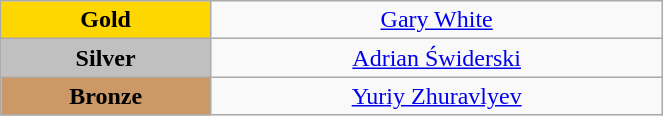<table class="wikitable" style="text-align:center; " width="35%">
<tr>
<td bgcolor="gold"><strong>Gold</strong></td>
<td><a href='#'>Gary White</a><br>  <small><em></em></small></td>
</tr>
<tr>
<td bgcolor="silver"><strong>Silver</strong></td>
<td><a href='#'>Adrian Świderski</a><br>  <small><em></em></small></td>
</tr>
<tr>
<td bgcolor="CC9966"><strong>Bronze</strong></td>
<td><a href='#'>Yuriy Zhuravlyev</a><br>  <small><em></em></small></td>
</tr>
</table>
